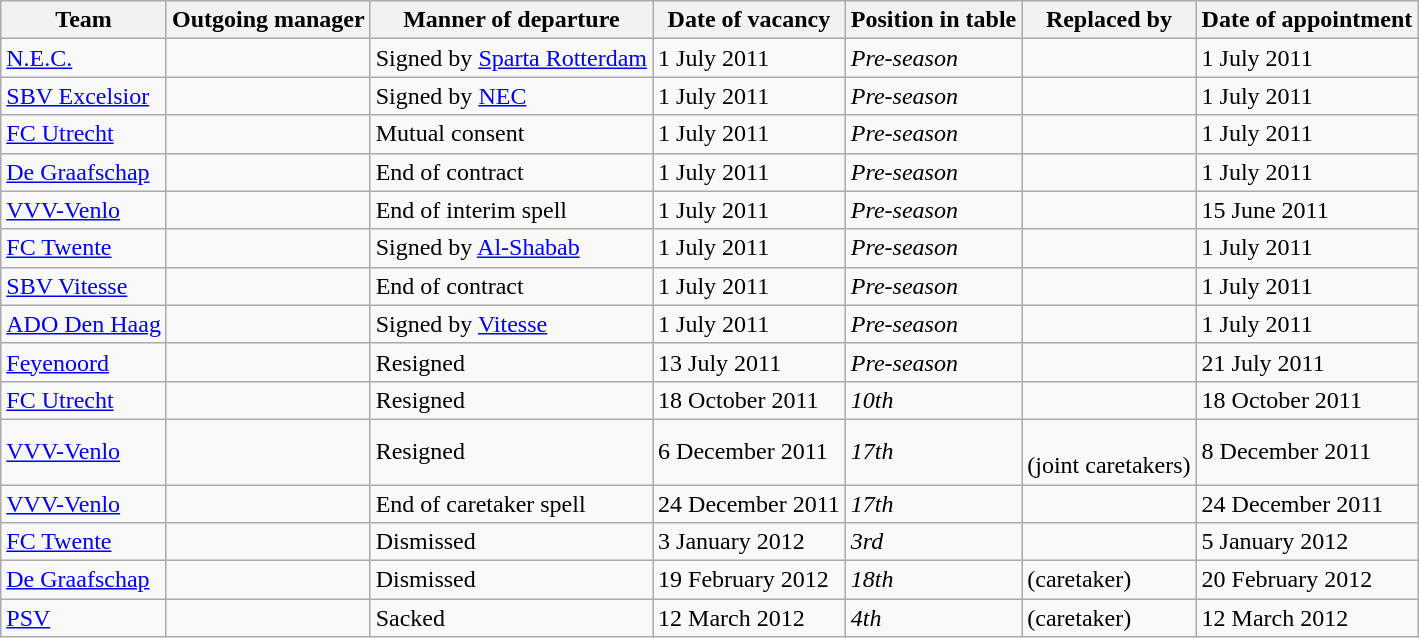<table class="wikitable sortable">
<tr>
<th>Team</th>
<th>Outgoing manager</th>
<th>Manner of departure</th>
<th>Date of vacancy</th>
<th>Position in table</th>
<th>Replaced by</th>
<th>Date of appointment</th>
</tr>
<tr>
<td><a href='#'>N.E.C.</a></td>
<td> </td>
<td>Signed by <a href='#'>Sparta Rotterdam</a></td>
<td>1 July 2011</td>
<td><em>Pre-season</em></td>
<td> </td>
<td>1 July 2011</td>
</tr>
<tr>
<td><a href='#'>SBV Excelsior</a></td>
<td> </td>
<td>Signed by <a href='#'>NEC</a></td>
<td>1 July 2011</td>
<td><em>Pre-season</em></td>
<td> </td>
<td>1 July 2011</td>
</tr>
<tr>
<td><a href='#'>FC Utrecht</a></td>
<td> </td>
<td>Mutual consent</td>
<td>1 July 2011</td>
<td><em>Pre-season</em></td>
<td> </td>
<td>1 July 2011</td>
</tr>
<tr>
<td><a href='#'>De Graafschap</a></td>
<td> </td>
<td>End of contract</td>
<td>1 July 2011</td>
<td><em>Pre-season</em></td>
<td> </td>
<td>1 July 2011</td>
</tr>
<tr>
<td><a href='#'>VVV-Venlo</a></td>
<td> </td>
<td>End of interim spell</td>
<td>1 July 2011</td>
<td><em>Pre-season</em></td>
<td> </td>
<td>15 June 2011</td>
</tr>
<tr>
<td><a href='#'>FC Twente</a></td>
<td> </td>
<td>Signed by <a href='#'>Al-Shabab</a></td>
<td>1 July 2011</td>
<td><em>Pre-season</em></td>
<td> </td>
<td>1 July 2011</td>
</tr>
<tr>
<td><a href='#'>SBV Vitesse</a></td>
<td> </td>
<td>End of contract</td>
<td>1 July 2011</td>
<td><em>Pre-season</em></td>
<td> </td>
<td>1 July 2011</td>
</tr>
<tr>
<td><a href='#'>ADO Den Haag</a></td>
<td> </td>
<td>Signed by <a href='#'>Vitesse</a></td>
<td>1 July 2011</td>
<td><em>Pre-season</em></td>
<td> </td>
<td>1 July 2011</td>
</tr>
<tr>
<td><a href='#'>Feyenoord</a></td>
<td> </td>
<td>Resigned</td>
<td>13 July 2011</td>
<td><em>Pre-season</em></td>
<td> </td>
<td>21 July 2011</td>
</tr>
<tr>
<td><a href='#'>FC Utrecht</a></td>
<td> </td>
<td>Resigned</td>
<td>18 October 2011</td>
<td><em>10th</em></td>
<td> </td>
<td>18 October 2011</td>
</tr>
<tr>
<td><a href='#'>VVV-Venlo</a></td>
<td> </td>
<td>Resigned</td>
<td>6 December 2011</td>
<td><em>17th</em></td>
<td> <br>  (joint caretakers)</td>
<td>8 December 2011</td>
</tr>
<tr>
<td><a href='#'>VVV-Venlo</a></td>
<td> <br> </td>
<td>End of caretaker spell</td>
<td>24 December 2011</td>
<td><em>17th</em></td>
<td> </td>
<td>24 December 2011</td>
</tr>
<tr>
<td><a href='#'>FC Twente</a></td>
<td> </td>
<td>Dismissed</td>
<td>3 January 2012</td>
<td><em>3rd</em></td>
<td> </td>
<td>5 January 2012</td>
</tr>
<tr>
<td><a href='#'>De Graafschap</a></td>
<td> </td>
<td>Dismissed</td>
<td>19 February 2012</td>
<td><em>18th</em></td>
<td>  (caretaker)</td>
<td>20 February 2012</td>
</tr>
<tr>
<td><a href='#'>PSV</a></td>
<td> </td>
<td>Sacked</td>
<td>12 March 2012</td>
<td><em>4th</em></td>
<td>  (caretaker)</td>
<td>12 March 2012</td>
</tr>
</table>
